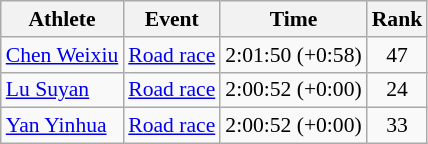<table class=wikitable style="font-size:90%">
<tr>
<th>Athlete</th>
<th>Event</th>
<th>Time</th>
<th>Rank</th>
</tr>
<tr>
<td><a href='#'>Chen Weixiu</a></td>
<td><a href='#'>Road race</a></td>
<td align=center>2:01:50 (+0:58)</td>
<td align=center>47</td>
</tr>
<tr>
<td><a href='#'>Lu Suyan</a></td>
<td><a href='#'>Road race</a></td>
<td align=center>2:00:52 (+0:00)</td>
<td align=center>24</td>
</tr>
<tr>
<td><a href='#'>Yan Yinhua</a></td>
<td><a href='#'>Road race</a></td>
<td align=center>2:00:52 (+0:00)</td>
<td align=center>33</td>
</tr>
</table>
